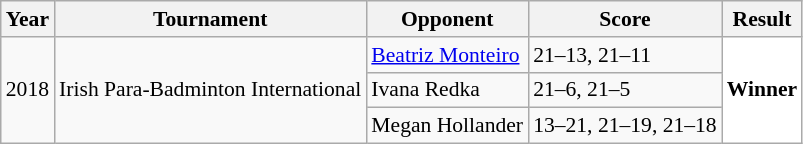<table class="sortable wikitable" style="font-size: 90%;">
<tr>
<th>Year</th>
<th>Tournament</th>
<th>Opponent</th>
<th>Score</th>
<th>Result</th>
</tr>
<tr>
<td align="center" rowspan="3">2018</td>
<td align="left" rowspan="3">Irish Para-Badminton International</td>
<td align="left"> <a href='#'>Beatriz Monteiro</a></td>
<td align="left">21–13, 21–11</td>
<td style="text-align:left; background:white" rowspan="3"> <strong>Winner</strong></td>
</tr>
<tr>
<td align="left"> Ivana Redka</td>
<td align="left">21–6, 21–5</td>
</tr>
<tr>
<td align="left"> Megan Hollander</td>
<td align="left">13–21, 21–19, 21–18</td>
</tr>
</table>
